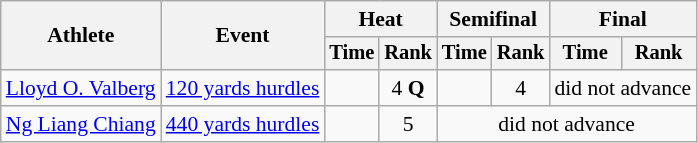<table class="wikitable" style="font-size:90%">
<tr>
<th rowspan=2>Athlete</th>
<th rowspan=2>Event</th>
<th colspan=2>Heat</th>
<th colspan=2>Semifinal</th>
<th colspan=2>Final</th>
</tr>
<tr style="font-size:95%">
<th>Time</th>
<th>Rank</th>
<th>Time</th>
<th>Rank</th>
<th>Time</th>
<th>Rank</th>
</tr>
<tr align=center>
<td align=left><a href='#'>Lloyd O. Valberg</a></td>
<td align=left><a href='#'>120 yards hurdles</a></td>
<td></td>
<td>4 <strong>Q</strong></td>
<td></td>
<td>4</td>
<td colspan=2>did not advance</td>
</tr>
<tr align=center>
<td align=left><a href='#'>Ng Liang Chiang</a></td>
<td align=left><a href='#'>440 yards hurdles</a></td>
<td></td>
<td>5</td>
<td colspan=4>did not advance</td>
</tr>
</table>
